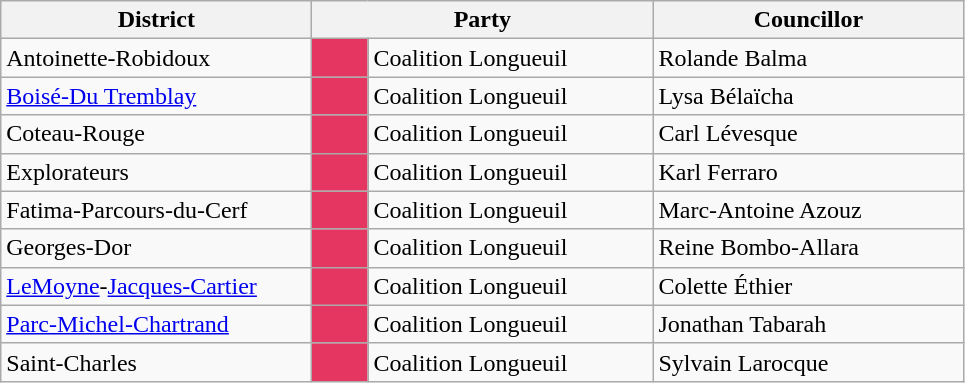<table class="wikitable">
<tr>
<th bgcolor="#DDDDFF" width="200px">District</th>
<th bgcolor="#DDDDFF" width="220px" colspan="2">Party</th>
<th bgcolor="#DDDDFF" width="200px">Councillor</th>
</tr>
<tr>
<td>Antoinette-Robidoux</td>
<td bgcolor=#e53561 width="30px"> </td>
<td>Coalition Longueuil</td>
<td>Rolande Balma</td>
</tr>
<tr>
<td><a href='#'>Boisé-Du Tremblay</a></td>
<td bgcolor=#e53561 width="30px"> </td>
<td>Coalition Longueuil</td>
<td>Lysa Bélaïcha</td>
</tr>
<tr>
<td>Coteau-Rouge</td>
<td bgcolor=#e53561 width="30px"> </td>
<td>Coalition Longueuil</td>
<td>Carl Lévesque</td>
</tr>
<tr>
<td>Explorateurs</td>
<td bgcolor=#e53561 width="30px"> </td>
<td>Coalition Longueuil</td>
<td>Karl Ferraro</td>
</tr>
<tr>
<td>Fatima-Parcours-du-Cerf</td>
<td bgcolor=#e53561 width="30px"> </td>
<td>Coalition Longueuil</td>
<td>Marc-Antoine Azouz</td>
</tr>
<tr>
<td>Georges-Dor</td>
<td bgcolor=#e53561 width="30px"> </td>
<td>Coalition Longueuil</td>
<td>Reine Bombo-Allara</td>
</tr>
<tr>
<td><a href='#'>LeMoyne</a>-<a href='#'>Jacques-Cartier</a></td>
<td bgcolor=#e53561 width="30px"> </td>
<td>Coalition Longueuil</td>
<td>Colette Éthier</td>
</tr>
<tr>
<td><a href='#'>Parc-Michel-Chartrand</a></td>
<td bgcolor=#e53561 width="30px"> </td>
<td>Coalition Longueuil</td>
<td>Jonathan Tabarah</td>
</tr>
<tr>
<td>Saint-Charles</td>
<td bgcolor=#e53561 width="30px"> </td>
<td>Coalition Longueuil</td>
<td>Sylvain Larocque</td>
</tr>
</table>
